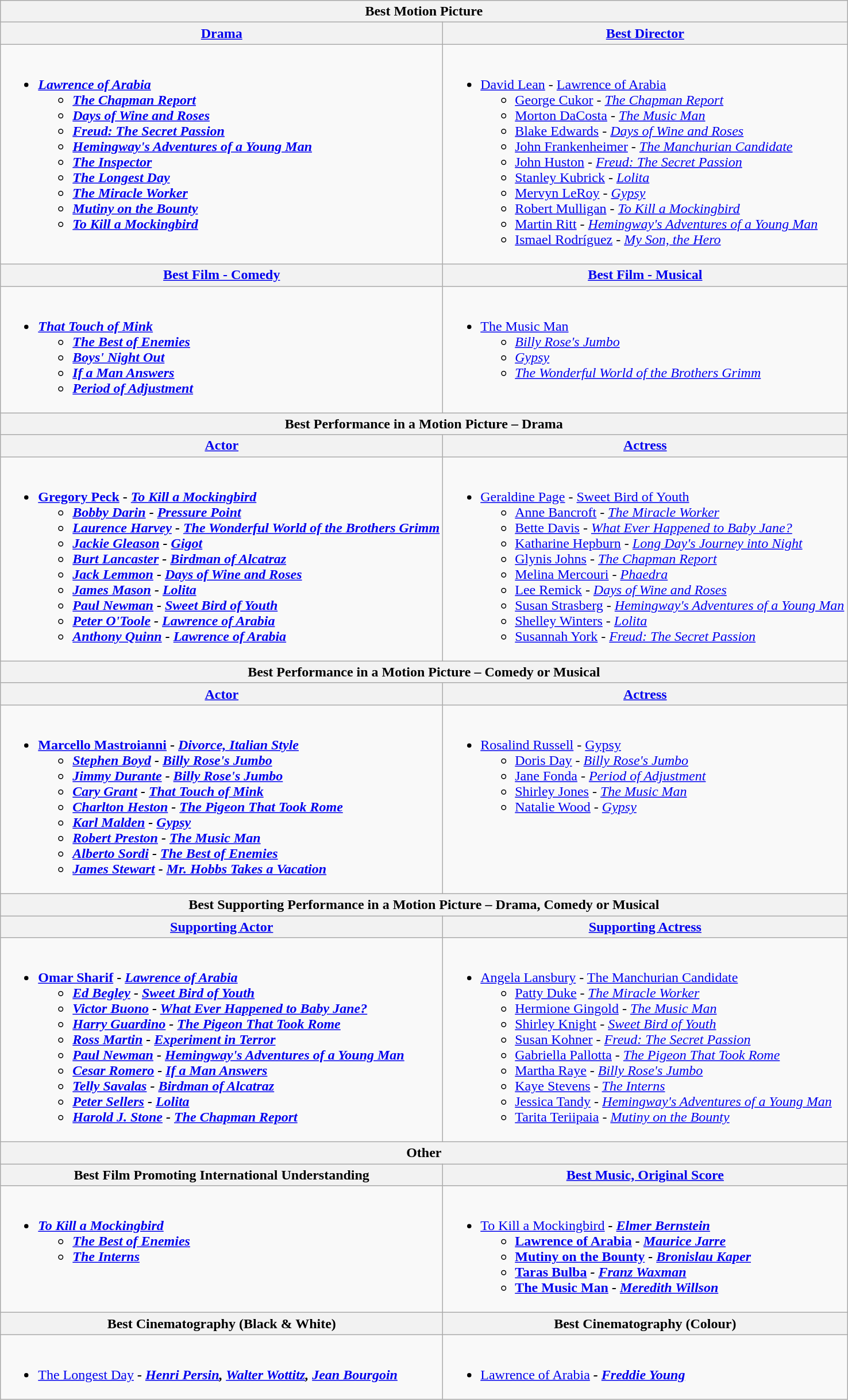<table class="wikitable" style="width=100%">
<tr>
<th colspan="2">Best Motion Picture</th>
</tr>
<tr>
<th style="width=50%"><a href='#'>Drama</a></th>
<th style="width=50%"><a href='#'>Best Director</a></th>
</tr>
<tr>
<td valign="top"><br><ul><li><strong> <em><a href='#'>Lawrence of Arabia</a><strong><em><ul><li></em><a href='#'>The Chapman Report</a><em></li><li></em><a href='#'>Days of Wine and Roses</a><em></li><li></em><a href='#'>Freud: The Secret Passion</a><em></li><li></em><a href='#'>Hemingway's Adventures of a Young Man</a><em></li><li></em><a href='#'>The Inspector</a><em></li><li></em><a href='#'>The Longest Day</a><em></li><li></em><a href='#'>The Miracle Worker</a><em></li><li></em><a href='#'>Mutiny on the Bounty</a><em></li><li></em><a href='#'>To Kill a Mockingbird</a><em></li></ul></li></ul></td>
<td valign="top"><br><ul><li></strong> <a href='#'>David Lean</a> - </em><a href='#'>Lawrence of Arabia</a></em></strong><ul><li><a href='#'>George Cukor</a> - <em><a href='#'>The Chapman Report</a></em></li><li><a href='#'>Morton DaCosta</a> - <em><a href='#'>The Music Man</a></em></li><li><a href='#'>Blake Edwards</a> - <em><a href='#'>Days of Wine and Roses</a></em></li><li><a href='#'>John Frankenheimer</a> - <em><a href='#'>The Manchurian Candidate</a></em></li><li><a href='#'>John Huston</a> - <em><a href='#'>Freud: The Secret Passion</a></em></li><li><a href='#'>Stanley Kubrick</a> - <em><a href='#'>Lolita</a></em></li><li><a href='#'>Mervyn LeRoy</a> - <em><a href='#'>Gypsy</a></em></li><li><a href='#'>Robert Mulligan</a> - <em><a href='#'>To Kill a Mockingbird</a></em></li><li><a href='#'>Martin Ritt</a> - <em><a href='#'>Hemingway's Adventures of a Young Man</a></em></li><li><a href='#'>Ismael Rodríguez</a> - <em><a href='#'>My Son, the Hero</a></em></li></ul></li></ul></td>
</tr>
<tr>
<th style="width=50%"><a href='#'>Best Film - Comedy</a></th>
<th style="width=50%"><a href='#'>Best Film - Musical</a></th>
</tr>
<tr>
<td valign="top"><br><ul><li><strong> <em><a href='#'>That Touch of Mink</a><strong><em><ul><li></em><a href='#'>The Best of Enemies</a><em></li><li></em><a href='#'>Boys' Night Out</a><em></li><li></em><a href='#'>If a Man Answers</a><em></li><li></em><a href='#'>Period of Adjustment</a><em></li></ul></li></ul></td>
<td valign="top"><br><ul><li></strong> </em><a href='#'>The Music Man</a></em></strong><ul><li><em><a href='#'>Billy Rose's Jumbo</a></em></li><li><em><a href='#'>Gypsy</a></em></li><li><em><a href='#'>The Wonderful World of the Brothers Grimm</a></em></li></ul></li></ul></td>
</tr>
<tr>
<th colspan="2">Best Performance in a Motion Picture – Drama</th>
</tr>
<tr>
<th><a href='#'>Actor</a></th>
<th><a href='#'>Actress</a></th>
</tr>
<tr>
<td valign="top"><br><ul><li><strong> <a href='#'>Gregory Peck</a> - <em><a href='#'>To Kill a Mockingbird</a><strong><em><ul><li><a href='#'>Bobby Darin</a> - </em><a href='#'>Pressure Point</a><em></li><li><a href='#'>Laurence Harvey</a> - </em><a href='#'>The Wonderful World of the Brothers Grimm</a><em></li><li><a href='#'>Jackie Gleason</a> - </em><a href='#'>Gigot</a><em></li><li><a href='#'>Burt Lancaster</a> - </em><a href='#'>Birdman of Alcatraz</a><em></li><li><a href='#'>Jack Lemmon</a> - </em><a href='#'>Days of Wine and Roses</a><em></li><li><a href='#'>James Mason</a> - </em><a href='#'>Lolita</a><em></li><li><a href='#'>Paul Newman</a> - </em><a href='#'>Sweet Bird of Youth</a><em></li><li><a href='#'>Peter O'Toole</a> - </em><a href='#'>Lawrence of Arabia</a><em></li><li><a href='#'>Anthony Quinn</a> - </em><a href='#'>Lawrence of Arabia</a><em></li></ul></li></ul></td>
<td valign="top"><br><ul><li></strong> <a href='#'>Geraldine Page</a> - </em><a href='#'>Sweet Bird of Youth</a></em></strong><ul><li><a href='#'>Anne Bancroft</a> - <em><a href='#'>The Miracle Worker</a></em></li><li><a href='#'>Bette Davis</a> - <em><a href='#'>What Ever Happened to Baby Jane?</a></em></li><li><a href='#'>Katharine Hepburn</a> - <em><a href='#'>Long Day's Journey into Night</a></em></li><li><a href='#'>Glynis Johns</a> - <em><a href='#'>The Chapman Report</a></em></li><li><a href='#'>Melina Mercouri</a> - <em><a href='#'>Phaedra</a></em></li><li><a href='#'>Lee Remick</a> - <em><a href='#'>Days of Wine and Roses</a></em></li><li><a href='#'>Susan Strasberg</a> - <em><a href='#'>Hemingway's Adventures of a Young Man</a></em></li><li><a href='#'>Shelley Winters</a> - <em><a href='#'>Lolita</a></em></li><li><a href='#'>Susannah York</a> - <em><a href='#'>Freud: The Secret Passion</a></em></li></ul></li></ul></td>
</tr>
<tr>
<th colspan="2">Best Performance in a Motion Picture – Comedy or Musical</th>
</tr>
<tr>
<th><a href='#'>Actor</a></th>
<th><a href='#'>Actress</a></th>
</tr>
<tr>
<td valign="top"><br><ul><li><strong> <a href='#'>Marcello Mastroianni</a> - <em><a href='#'>Divorce, Italian Style</a><strong><em><ul><li><a href='#'>Stephen Boyd</a> - </em><a href='#'>Billy Rose's Jumbo</a><em></li><li><a href='#'>Jimmy Durante</a> - </em><a href='#'>Billy Rose's Jumbo</a><em></li><li><a href='#'>Cary Grant</a> - </em><a href='#'>That Touch of Mink</a><em></li><li><a href='#'>Charlton Heston</a> - </em><a href='#'>The Pigeon That Took Rome</a><em></li><li><a href='#'>Karl Malden</a> - </em><a href='#'>Gypsy</a><em></li><li><a href='#'>Robert Preston</a> - </em><a href='#'>The Music Man</a><em></li><li><a href='#'>Alberto Sordi</a> - </em><a href='#'>The Best of Enemies</a><em></li><li><a href='#'>James Stewart</a> - </em><a href='#'>Mr. Hobbs Takes a Vacation</a><em></li></ul></li></ul></td>
<td valign="top"><br><ul><li></strong> <a href='#'>Rosalind Russell</a> - </em><a href='#'>Gypsy</a></em></strong><ul><li><a href='#'>Doris Day</a> - <em><a href='#'>Billy Rose's Jumbo</a></em></li><li><a href='#'>Jane Fonda</a> - <em><a href='#'>Period of Adjustment</a></em></li><li><a href='#'>Shirley Jones</a> - <em><a href='#'>The Music Man</a></em></li><li><a href='#'>Natalie Wood</a> - <em><a href='#'>Gypsy</a></em></li></ul></li></ul></td>
</tr>
<tr>
<th colspan="2">Best Supporting Performance in a Motion Picture – Drama, Comedy or Musical</th>
</tr>
<tr>
<th><a href='#'>Supporting Actor</a></th>
<th><a href='#'>Supporting Actress</a></th>
</tr>
<tr>
<td valign="top"><br><ul><li><strong> <a href='#'>Omar Sharif</a> - <em><a href='#'>Lawrence of Arabia</a><strong><em><ul><li><a href='#'>Ed Begley</a> - </em><a href='#'>Sweet Bird of Youth</a><em></li><li><a href='#'>Victor Buono</a> - </em><a href='#'>What Ever Happened to Baby Jane?</a><em></li><li><a href='#'>Harry Guardino</a> - </em><a href='#'>The Pigeon That Took Rome</a><em></li><li><a href='#'>Ross Martin</a> - </em><a href='#'>Experiment in Terror</a><em></li><li><a href='#'>Paul Newman</a> - </em><a href='#'>Hemingway's Adventures of a Young Man</a><em></li><li><a href='#'>Cesar Romero</a> - </em><a href='#'>If a Man Answers</a><em></li><li><a href='#'>Telly Savalas</a> - </em><a href='#'>Birdman of Alcatraz</a><em></li><li><a href='#'>Peter Sellers</a> - </em><a href='#'>Lolita</a><em></li><li><a href='#'>Harold J. Stone</a> - </em><a href='#'>The Chapman Report</a><em></li></ul></li></ul></td>
<td valign="top"><br><ul><li></strong> <a href='#'>Angela Lansbury</a> - </em><a href='#'>The Manchurian Candidate</a></em></strong><ul><li><a href='#'>Patty Duke</a> - <em><a href='#'>The Miracle Worker</a></em></li><li><a href='#'>Hermione Gingold</a> - <em><a href='#'>The Music Man</a></em></li><li><a href='#'>Shirley Knight</a> - <em><a href='#'>Sweet Bird of Youth</a></em></li><li><a href='#'>Susan Kohner</a> - <em><a href='#'>Freud: The Secret Passion</a></em></li><li><a href='#'>Gabriella Pallotta</a> - <em><a href='#'>The Pigeon That Took Rome</a></em></li><li><a href='#'>Martha Raye</a> - <em><a href='#'>Billy Rose's Jumbo</a></em></li><li><a href='#'>Kaye Stevens</a> - <em><a href='#'>The Interns</a></em></li><li><a href='#'>Jessica Tandy</a> - <em><a href='#'>Hemingway's Adventures of a Young Man</a></em></li><li><a href='#'>Tarita Teriipaia</a> - <em><a href='#'>Mutiny on the Bounty</a></em></li></ul></li></ul></td>
</tr>
<tr>
<th colspan=2>Other</th>
</tr>
<tr>
<th>Best Film Promoting International Understanding</th>
<th><a href='#'>Best Music, Original Score</a></th>
</tr>
<tr>
<td valign="top"><br><ul><li><strong> <em><a href='#'>To Kill a Mockingbird</a><strong><em><ul><li></em><a href='#'>The Best of Enemies</a><em></li><li></em><a href='#'>The Interns</a><em></li></ul></li></ul></td>
<td valign="top"><br><ul><li></em></strong><a href='#'>To Kill a Mockingbird</a><strong><em> - <a href='#'>Elmer Bernstein</a><ul><li></em><a href='#'>Lawrence of Arabia</a><em> - <a href='#'>Maurice Jarre</a></li><li></em><a href='#'>Mutiny on the Bounty</a><em> - <a href='#'>Bronislau Kaper</a></li><li></em><a href='#'>Taras Bulba</a><em> - <a href='#'>Franz Waxman</a></li><li></em><a href='#'>The Music Man</a><em> - <a href='#'>Meredith Willson</a></li></ul></li></ul></td>
</tr>
<tr>
<th>Best Cinematography (Black & White)</th>
<th>Best Cinematography (Colour)</th>
</tr>
<tr>
<td valign="top"><br><ul><li></em></strong><a href='#'>The Longest Day</a><strong><em> - <a href='#'>Henri Persin</a>, <a href='#'>Walter Wottitz</a>, <a href='#'>Jean Bourgoin</a></li></ul></td>
<td valign="top"><br><ul><li></em></strong><a href='#'>Lawrence of Arabia</a><strong><em> - <a href='#'>Freddie Young</a></li></ul></td>
</tr>
</table>
